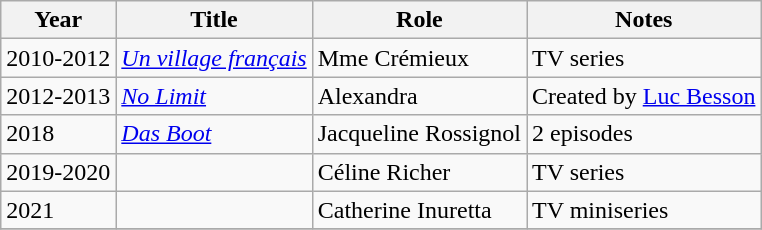<table class="wikitable sortable">
<tr>
<th>Year</th>
<th>Title</th>
<th>Role</th>
<th class="unsortable">Notes</th>
</tr>
<tr>
<td>2010-2012</td>
<td><em><a href='#'>Un village français</a></em></td>
<td>Mme Crémieux</td>
<td>TV series</td>
</tr>
<tr>
<td>2012-2013</td>
<td><em><a href='#'>No Limit</a> </em></td>
<td>Alexandra</td>
<td>Created by <a href='#'>Luc Besson</a></td>
</tr>
<tr>
<td>2018</td>
<td><em><a href='#'>Das Boot</a></em></td>
<td>Jacqueline Rossignol</td>
<td>2 episodes</td>
</tr>
<tr>
<td>2019-2020</td>
<td><em></em></td>
<td>Céline Richer</td>
<td>TV series</td>
</tr>
<tr>
<td>2021</td>
<td><em></em></td>
<td>Catherine Inuretta</td>
<td>TV miniseries</td>
</tr>
<tr>
</tr>
</table>
